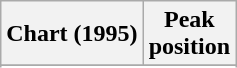<table class="wikitable sortable">
<tr>
<th align="left">Chart (1995)</th>
<th align="center">Peak<br>position</th>
</tr>
<tr>
</tr>
<tr>
</tr>
</table>
